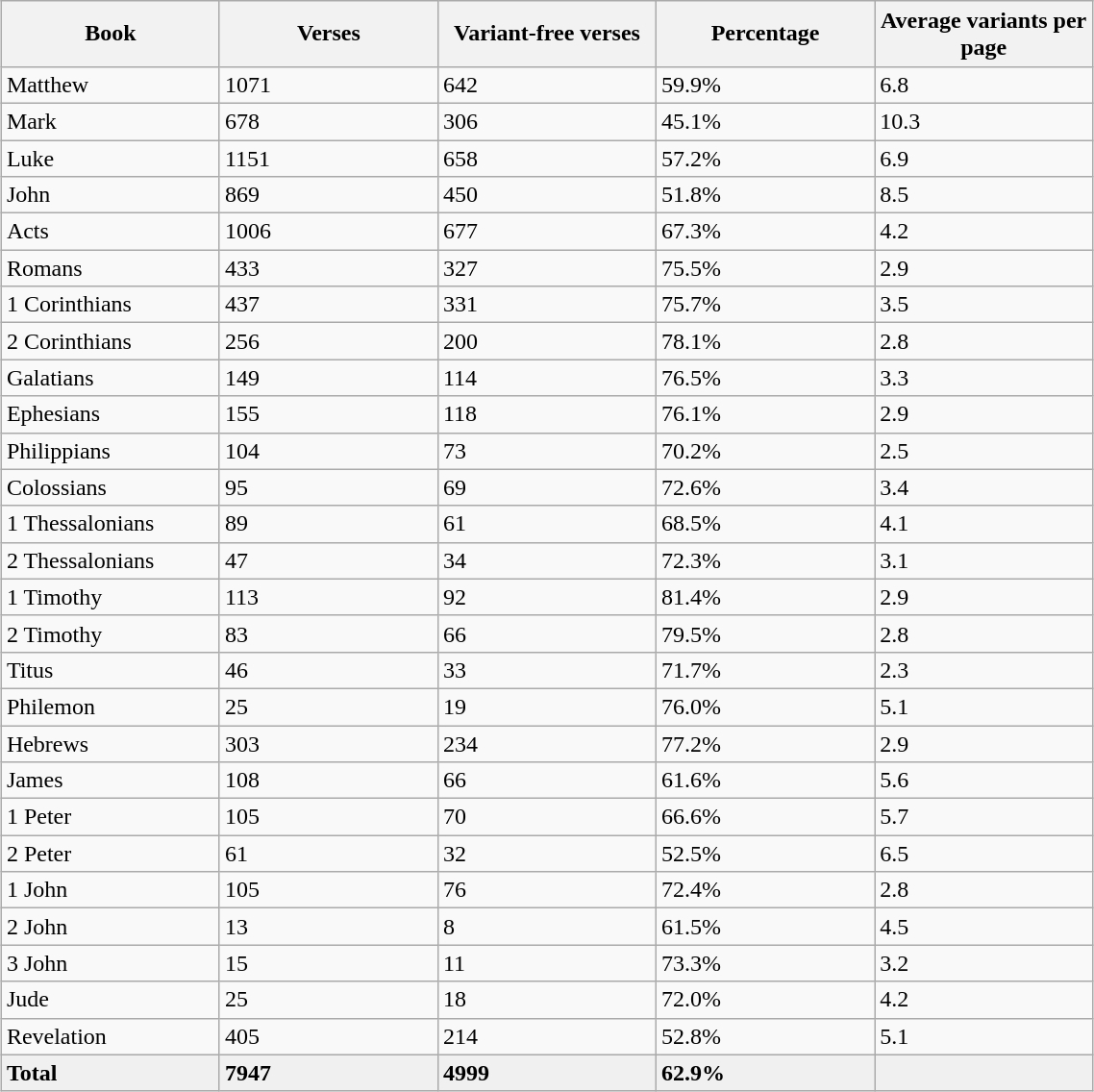<table class="wikitable sortable" style="margin:0.5em auto;">
<tr>
<th style="width:9.0em;">Book</th>
<th style="width:9.0em;">Verses</th>
<th style="width:9.0em;">Variant-free verses</th>
<th style="width:9.0em;">Percentage</th>
<th style="width:9.0em;line-height:1.2em;">Average variants per page</th>
</tr>
<tr>
<td>Matthew</td>
<td>1071</td>
<td>642</td>
<td>59.9%</td>
<td>6.8</td>
</tr>
<tr>
<td>Mark</td>
<td>678</td>
<td>306</td>
<td>45.1%</td>
<td>10.3</td>
</tr>
<tr>
<td>Luke</td>
<td>1151</td>
<td>658</td>
<td>57.2%</td>
<td>6.9</td>
</tr>
<tr>
<td>John</td>
<td>869</td>
<td>450</td>
<td>51.8%</td>
<td>8.5</td>
</tr>
<tr>
<td>Acts</td>
<td>1006</td>
<td>677</td>
<td>67.3%</td>
<td>4.2</td>
</tr>
<tr>
<td>Romans</td>
<td>433</td>
<td>327</td>
<td>75.5%</td>
<td>2.9</td>
</tr>
<tr>
<td>1 Corinthians</td>
<td>437</td>
<td>331</td>
<td>75.7%</td>
<td>3.5</td>
</tr>
<tr>
<td>2 Corinthians</td>
<td>256</td>
<td>200</td>
<td>78.1%</td>
<td>2.8</td>
</tr>
<tr>
<td>Galatians</td>
<td>149</td>
<td>114</td>
<td>76.5%</td>
<td>3.3</td>
</tr>
<tr>
<td>Ephesians</td>
<td>155</td>
<td>118</td>
<td>76.1%</td>
<td>2.9</td>
</tr>
<tr>
<td>Philippians</td>
<td>104</td>
<td>73</td>
<td>70.2%</td>
<td>2.5</td>
</tr>
<tr>
<td>Colossians</td>
<td>95</td>
<td>69</td>
<td>72.6%</td>
<td>3.4</td>
</tr>
<tr>
<td>1 Thessalonians</td>
<td>89</td>
<td>61</td>
<td>68.5%</td>
<td>4.1</td>
</tr>
<tr>
<td>2 Thessalonians</td>
<td>47</td>
<td>34</td>
<td>72.3%</td>
<td>3.1</td>
</tr>
<tr>
<td>1 Timothy</td>
<td>113</td>
<td>92</td>
<td>81.4%</td>
<td>2.9</td>
</tr>
<tr>
<td>2 Timothy</td>
<td>83</td>
<td>66</td>
<td>79.5%</td>
<td>2.8</td>
</tr>
<tr>
<td>Titus</td>
<td>46</td>
<td>33</td>
<td>71.7%</td>
<td>2.3</td>
</tr>
<tr>
<td>Philemon</td>
<td>25</td>
<td>19</td>
<td>76.0%</td>
<td>5.1</td>
</tr>
<tr>
<td>Hebrews</td>
<td>303</td>
<td>234</td>
<td>77.2%</td>
<td>2.9</td>
</tr>
<tr>
<td>James</td>
<td>108</td>
<td>66</td>
<td>61.6%</td>
<td>5.6</td>
</tr>
<tr>
<td>1 Peter</td>
<td>105</td>
<td>70</td>
<td>66.6%</td>
<td>5.7</td>
</tr>
<tr>
<td>2 Peter</td>
<td>61</td>
<td>32</td>
<td>52.5%</td>
<td>6.5</td>
</tr>
<tr>
<td>1 John</td>
<td>105</td>
<td>76</td>
<td>72.4%</td>
<td>2.8</td>
</tr>
<tr>
<td>2 John</td>
<td>13</td>
<td>8</td>
<td>61.5%</td>
<td>4.5</td>
</tr>
<tr>
<td>3 John</td>
<td>15</td>
<td>11</td>
<td>73.3%</td>
<td>3.2</td>
</tr>
<tr>
<td>Jude</td>
<td>25</td>
<td>18</td>
<td>72.0%</td>
<td>4.2</td>
</tr>
<tr>
<td>Revelation</td>
<td>405</td>
<td>214</td>
<td>52.8%</td>
<td>5.1</td>
</tr>
<tr style="background:#f0f0f0">
<td><strong>Total</strong></td>
<td><strong>7947</strong></td>
<td><strong>4999</strong></td>
<td><strong>62.9%</strong></td>
<td> </td>
</tr>
</table>
